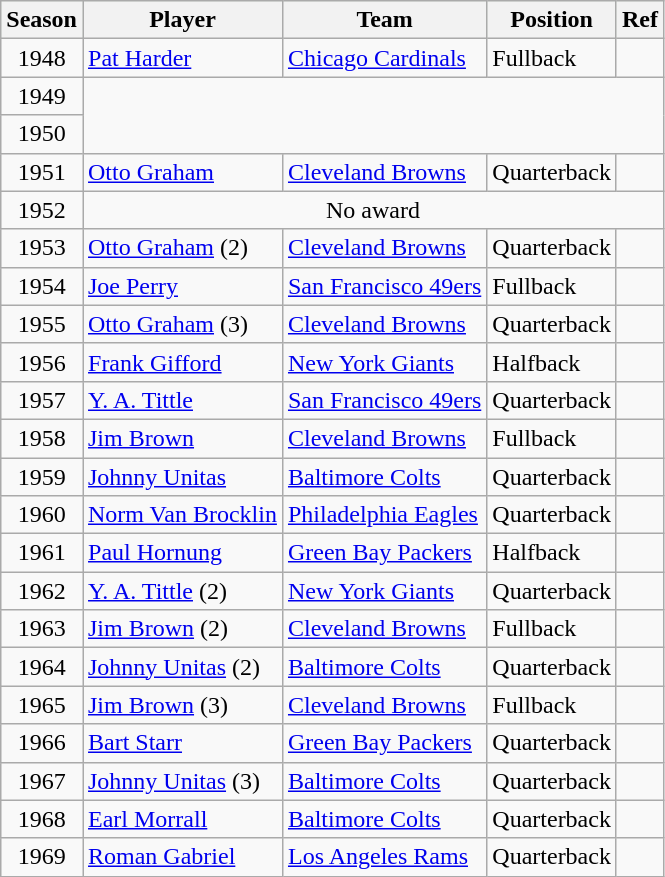<table class="wikitable">
<tr style="background:#efef;">
<th>Season</th>
<th>Player</th>
<th>Team</th>
<th>Position</th>
<th>Ref</th>
</tr>
<tr>
<td align=center>1948</td>
<td><a href='#'>Pat Harder</a></td>
<td><a href='#'>Chicago Cardinals</a></td>
<td>Fullback</td>
<td></td>
</tr>
<tr>
<td align=center>1949</td>
<td colspan="4" rowspan=2></td>
</tr>
<tr>
<td align=center>1950</td>
</tr>
<tr>
<td align=center>1951</td>
<td><a href='#'>Otto Graham</a></td>
<td><a href='#'>Cleveland Browns</a></td>
<td>Quarterback</td>
<td></td>
</tr>
<tr>
<td align=center>1952</td>
<td colspan="4" style="text-align:center;">No award</td>
</tr>
<tr>
<td align=center>1953</td>
<td><a href='#'>Otto Graham</a> (2)</td>
<td><a href='#'>Cleveland Browns</a></td>
<td>Quarterback</td>
<td></td>
</tr>
<tr>
<td align=center>1954</td>
<td><a href='#'>Joe Perry</a></td>
<td><a href='#'>San Francisco 49ers</a></td>
<td>Fullback</td>
<td></td>
</tr>
<tr>
<td align=center>1955</td>
<td><a href='#'>Otto Graham</a> (3)</td>
<td><a href='#'>Cleveland Browns</a></td>
<td>Quarterback</td>
<td></td>
</tr>
<tr>
<td align=center>1956</td>
<td><a href='#'>Frank Gifford</a></td>
<td><a href='#'>New York Giants</a></td>
<td>Halfback</td>
<td></td>
</tr>
<tr>
<td align=center>1957</td>
<td><a href='#'>Y. A. Tittle</a></td>
<td><a href='#'>San Francisco 49ers</a></td>
<td>Quarterback</td>
<td></td>
</tr>
<tr>
<td align=center>1958</td>
<td><a href='#'>Jim Brown</a></td>
<td><a href='#'>Cleveland Browns</a></td>
<td>Fullback</td>
<td></td>
</tr>
<tr>
<td align=center>1959</td>
<td><a href='#'>Johnny Unitas</a></td>
<td><a href='#'>Baltimore Colts</a></td>
<td>Quarterback</td>
<td></td>
</tr>
<tr>
<td align=center>1960</td>
<td><a href='#'>Norm Van Brocklin</a></td>
<td><a href='#'>Philadelphia Eagles</a></td>
<td>Quarterback</td>
<td></td>
</tr>
<tr>
<td align=center>1961</td>
<td><a href='#'>Paul Hornung</a></td>
<td><a href='#'>Green Bay Packers</a></td>
<td>Halfback</td>
<td></td>
</tr>
<tr>
<td align=center>1962</td>
<td><a href='#'>Y. A. Tittle</a> (2)</td>
<td><a href='#'>New York Giants</a></td>
<td>Quarterback</td>
<td></td>
</tr>
<tr>
<td align=center>1963</td>
<td><a href='#'>Jim Brown</a> (2)</td>
<td><a href='#'>Cleveland Browns</a></td>
<td>Fullback</td>
<td></td>
</tr>
<tr>
<td align=center>1964</td>
<td><a href='#'>Johnny Unitas</a> (2)</td>
<td><a href='#'>Baltimore Colts</a></td>
<td>Quarterback</td>
<td></td>
</tr>
<tr>
<td align=center>1965</td>
<td><a href='#'>Jim Brown</a> (3)</td>
<td><a href='#'>Cleveland Browns</a></td>
<td>Fullback</td>
<td></td>
</tr>
<tr>
<td align=center>1966</td>
<td><a href='#'>Bart Starr</a></td>
<td><a href='#'>Green Bay Packers</a></td>
<td>Quarterback</td>
<td></td>
</tr>
<tr>
<td align=center>1967</td>
<td><a href='#'>Johnny Unitas</a> (3)</td>
<td><a href='#'>Baltimore Colts</a></td>
<td>Quarterback</td>
<td></td>
</tr>
<tr>
<td align=center>1968</td>
<td><a href='#'>Earl Morrall</a></td>
<td><a href='#'>Baltimore Colts</a></td>
<td>Quarterback</td>
<td></td>
</tr>
<tr>
<td align=center>1969</td>
<td><a href='#'>Roman Gabriel</a></td>
<td><a href='#'>Los Angeles Rams</a></td>
<td>Quarterback</td>
<td></td>
</tr>
</table>
